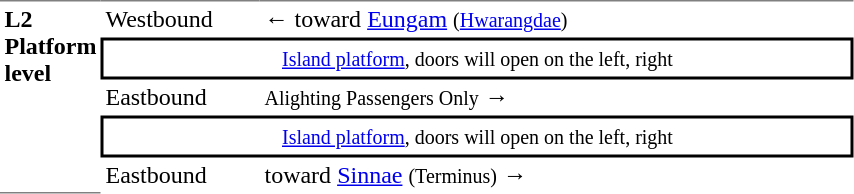<table table border=0 cellspacing=0 cellpadding=3>
<tr>
<td style="border-top:solid 1px gray;border-bottom:solid 1px gray;" width=50 rowspan=10 valign=top><strong>L2<br>Platform level</strong></td>
<td style="border-bottom:solid 0px gray;border-top:solid 1px gray;" width=100>Westbound</td>
<td style="border-bottom:solid 0px gray;border-top:solid 1px gray;" width=390>←  toward <a href='#'>Eungam</a> <small>(<a href='#'>Hwarangdae</a>)</small></td>
</tr>
<tr>
<td style="border-top:solid 2px black;border-right:solid 2px black;border-left:solid 2px black;border-bottom:solid 2px black;text-align:center;" colspan=2><small><a href='#'>Island platform</a>, doors will open on the left, right</small></td>
</tr>
<tr>
<td>Eastbound</td>
<td>  <small>Alighting Passengers Only</small> →</td>
</tr>
<tr>
<td style="border-top:solid 2px black;border-right:solid 2px black;border-left:solid 2px black;border-bottom:solid 2px black;text-align:center;" colspan=2><small><a href='#'>Island platform</a>, doors will open on the left, right</small></td>
</tr>
<tr>
<td>Eastbound</td>
<td>  toward <a href='#'>Sinnae</a> <small>(Terminus)</small> →</td>
</tr>
</table>
